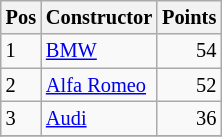<table class="wikitable"   style="font-size:   85%;">
<tr>
<th>Pos</th>
<th>Constructor</th>
<th>Points</th>
</tr>
<tr>
<td>1</td>
<td> <a href='#'>BMW</a></td>
<td align="right">54</td>
</tr>
<tr>
<td>2</td>
<td> <a href='#'>Alfa Romeo</a></td>
<td align="right">52</td>
</tr>
<tr>
<td>3</td>
<td> <a href='#'>Audi</a></td>
<td align="right">36</td>
</tr>
<tr>
</tr>
</table>
